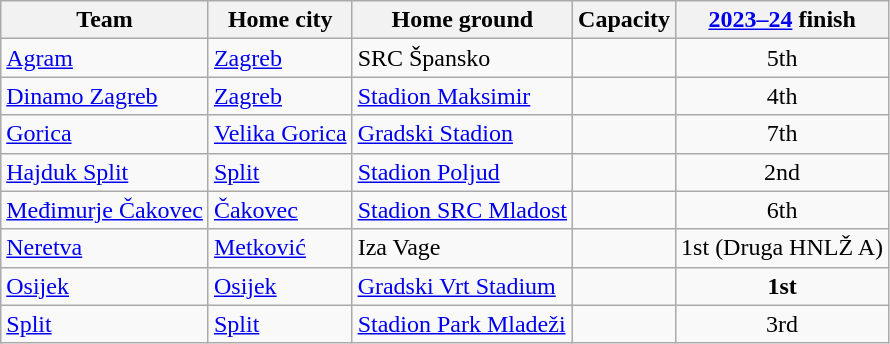<table class="wikitable sortable">
<tr>
<th>Team</th>
<th>Home city</th>
<th>Home ground</th>
<th>Capacity</th>
<th data-sort-type="number"><a href='#'>2023–24</a> finish</th>
</tr>
<tr>
<td><a href='#'>Agram</a></td>
<td><a href='#'>Zagreb</a></td>
<td>SRC Špansko</td>
<td style="text-align:center;"></td>
<td style="text-align:center;">5th</td>
</tr>
<tr>
<td><a href='#'>Dinamo Zagreb</a></td>
<td><a href='#'>Zagreb</a></td>
<td><a href='#'>Stadion Maksimir</a></td>
<td style="text-align:center;"></td>
<td style="text-align:center;">4th</td>
</tr>
<tr>
<td><a href='#'>Gorica</a></td>
<td><a href='#'>Velika Gorica</a></td>
<td><a href='#'>Gradski Stadion</a></td>
<td style="text-align:center;"></td>
<td style="text-align:center;">7th</td>
</tr>
<tr>
<td><a href='#'>Hajduk Split</a></td>
<td><a href='#'>Split</a></td>
<td><a href='#'>Stadion Poljud</a></td>
<td style="text-align:center;"></td>
<td style="text-align:center;">2nd</td>
</tr>
<tr>
<td><a href='#'>Međimurje Čakovec</a></td>
<td><a href='#'>Čakovec</a></td>
<td><a href='#'>Stadion SRC Mladost</a></td>
<td style="text-align:center;"></td>
<td style="text-align:center;">6th</td>
</tr>
<tr>
<td><a href='#'>Neretva</a></td>
<td><a href='#'>Metković</a></td>
<td>Iza Vage</td>
<td style="text-align:center;"></td>
<td style="text-align:center;">1st (Druga HNLŽ A)</td>
</tr>
<tr>
<td><a href='#'>Osijek</a></td>
<td><a href='#'>Osijek</a></td>
<td><a href='#'>Gradski Vrt Stadium</a></td>
<td style="text-align:center;"></td>
<td style="text-align:center;"><strong>1st</strong></td>
</tr>
<tr>
<td><a href='#'>Split</a></td>
<td><a href='#'>Split</a></td>
<td><a href='#'>Stadion Park Mladeži</a></td>
<td style="text-align:center;"></td>
<td style="text-align:center;">3rd</td>
</tr>
</table>
